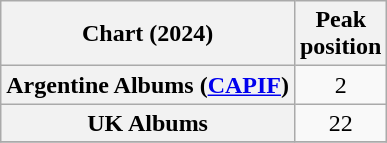<table class="wikitable sortable plainrowheaders" style="text-align:center;">
<tr>
<th scope="col">Chart (2024)</th>
<th scope="col">Peak<br>position</th>
</tr>
<tr>
<th scope="row">Argentine Albums (<a href='#'>CAPIF</a>)</th>
<td>2</td>
</tr>
<tr>
<th scope="row">UK Albums</th>
<td>22</td>
</tr>
<tr>
</tr>
</table>
